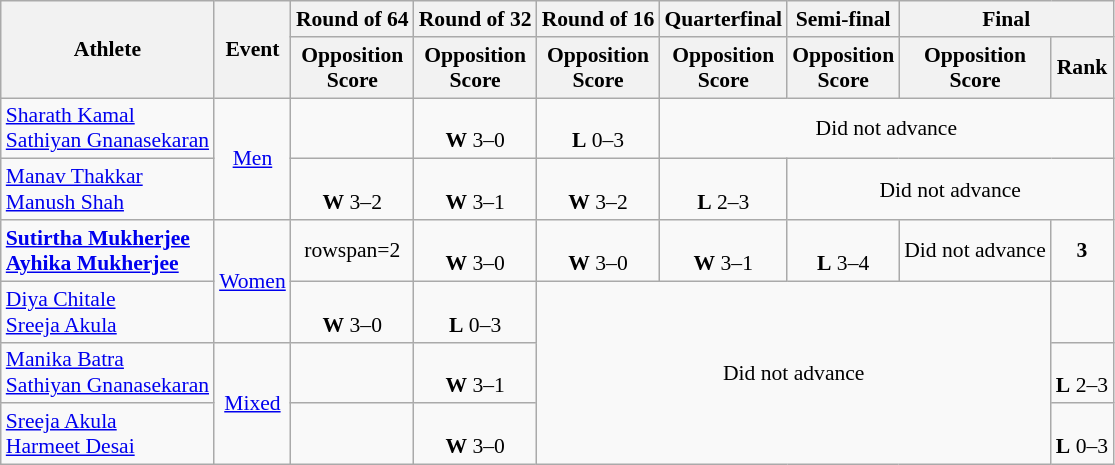<table class=wikitable style=font-size:90%;text-align:center>
<tr>
<th rowspan="2">Athlete</th>
<th rowspan="2">Event</th>
<th>Round of 64</th>
<th>Round of 32</th>
<th>Round of 16</th>
<th>Quarterfinal</th>
<th>Semi-final</th>
<th colspan="2">Final</th>
</tr>
<tr>
<th>Opposition<br>Score</th>
<th>Opposition<br>Score</th>
<th>Opposition<br>Score</th>
<th>Opposition<br>Score</th>
<th>Opposition<br>Score</th>
<th>Opposition<br>Score</th>
<th>Rank</th>
</tr>
<tr>
<td align=left><a href='#'>Sharath Kamal</a><br><a href='#'>Sathiyan Gnanasekaran</a></td>
<td rowspan="2"><a href='#'>Men</a></td>
<td></td>
<td><br><strong>W</strong> 3–0</td>
<td><br><strong>L</strong> 0–3</td>
<td colspan="4">Did not advance</td>
</tr>
<tr>
<td align=left><a href='#'>Manav Thakkar</a><br><a href='#'>Manush Shah</a></td>
<td><br><strong>W</strong> 3–2</td>
<td><br><strong>W</strong> 3–1</td>
<td><br> <strong>W</strong> 3–2</td>
<td><br> <strong>L</strong> 2–3</td>
<td colspan="3">Did not advance</td>
</tr>
<tr>
<td align=left><strong><a href='#'>Sutirtha Mukherjee</a><br><a href='#'>Ayhika Mukherjee</a></strong></td>
<td rowspan="2"><a href='#'>Women</a></td>
<td>rowspan=2 </td>
<td><br><strong>W</strong> 3–0</td>
<td><br><strong>W</strong> 3–0</td>
<td><br><strong>W</strong> 3–1</td>
<td><br> <strong>L</strong> 3–4</td>
<td>Did not advance</td>
<td><strong>3</strong></td>
</tr>
<tr>
<td align=left><a href='#'>Diya Chitale</a><br><a href='#'>Sreeja Akula</a></td>
<td><br><strong>W</strong> 3–0</td>
<td><br><strong>L</strong> 0–3</td>
<td colspan="4" rowspan="3">Did not advance</td>
</tr>
<tr>
<td align=left><a href='#'>Manika Batra</a><br><a href='#'>Sathiyan Gnanasekaran</a></td>
<td rowspan="2"><a href='#'>Mixed</a></td>
<td></td>
<td><br><strong>W</strong> 3–1</td>
<td><br><strong>L</strong> 2–3</td>
</tr>
<tr>
<td style="text-align:left"><a href='#'>Sreeja Akula</a><br><a href='#'>Harmeet Desai</a></td>
<td></td>
<td><br><strong>W</strong> 3–0</td>
<td><br><strong>L</strong> 0–3</td>
</tr>
</table>
